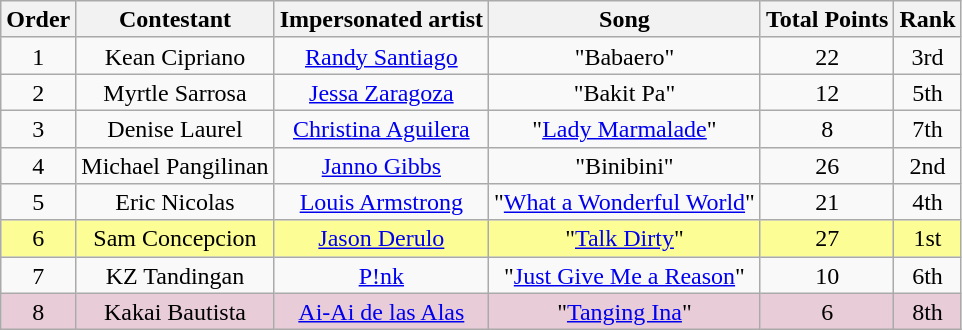<table class="wikitable" style="text-align:center; line-height:17px; width:auto;">
<tr>
<th>Order</th>
<th>Contestant</th>
<th>Impersonated artist</th>
<th>Song</th>
<th>Total Points</th>
<th>Rank</th>
</tr>
<tr>
<td>1</td>
<td>Kean Cipriano</td>
<td><a href='#'>Randy Santiago</a></td>
<td>"Babaero"</td>
<td>22</td>
<td>3rd</td>
</tr>
<tr>
<td>2</td>
<td>Myrtle Sarrosa</td>
<td><a href='#'>Jessa Zaragoza</a></td>
<td>"Bakit Pa"</td>
<td>12</td>
<td>5th</td>
</tr>
<tr>
<td>3</td>
<td>Denise Laurel</td>
<td><a href='#'>Christina Aguilera</a></td>
<td>"<a href='#'>Lady Marmalade</a>"</td>
<td>8</td>
<td>7th</td>
</tr>
<tr>
<td>4</td>
<td>Michael Pangilinan</td>
<td><a href='#'>Janno Gibbs</a></td>
<td>"Binibini"</td>
<td>26</td>
<td>2nd</td>
</tr>
<tr>
<td>5</td>
<td>Eric Nicolas</td>
<td><a href='#'>Louis Armstrong</a></td>
<td>"<a href='#'>What a Wonderful World</a>"</td>
<td>21</td>
<td>4th</td>
</tr>
<tr>
<td style="background:#FDFD96;">6</td>
<td style="background:#FDFD96;">Sam Concepcion</td>
<td style="background:#FDFD96;"><a href='#'>Jason Derulo</a></td>
<td style="background:#FDFD96;">"<a href='#'>Talk Dirty</a>"</td>
<td style="background:#FDFD96;">27</td>
<td style="background:#FDFD96;">1st</td>
</tr>
<tr>
<td>7</td>
<td>KZ Tandingan</td>
<td><a href='#'>P!nk</a></td>
<td>"<a href='#'>Just Give Me a Reason</a>"</td>
<td>10</td>
<td>6th</td>
</tr>
<tr>
<td style="background:#E8CCD7;">8</td>
<td style="background:#E8CCD7;">Kakai Bautista</td>
<td style="background:#E8CCD7;"><a href='#'>Ai-Ai de las Alas</a></td>
<td style="background:#E8CCD7;">"<a href='#'>Tanging Ina</a>"</td>
<td style="background:#E8CCD7;">6</td>
<td style="background:#E8CCD7;">8th</td>
</tr>
</table>
